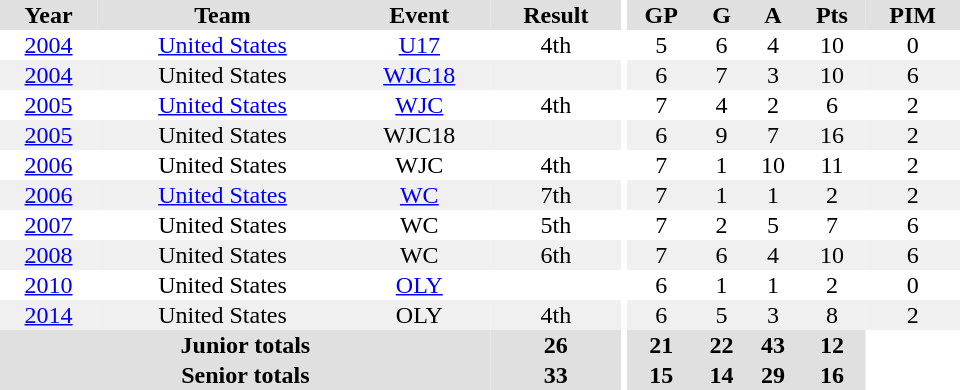<table border="0" cellpadding="1" cellspacing="0" ID="Table3" style="text-align:center; width:40em;">
<tr bgcolor="#e0e0e0">
<th>Year</th>
<th>Team</th>
<th>Event</th>
<th>Result</th>
<th rowspan="99" bgcolor="#fff"></th>
<th>GP</th>
<th>G</th>
<th>A</th>
<th>Pts</th>
<th>PIM</th>
</tr>
<tr>
<td><a href='#'>2004</a></td>
<td><a href='#'>United States</a></td>
<td><a href='#'>U17</a></td>
<td>4th</td>
<td>5</td>
<td>6</td>
<td>4</td>
<td>10</td>
<td>0</td>
</tr>
<tr bgcolor="#f0f0f0">
<td><a href='#'>2004</a></td>
<td>United States</td>
<td><a href='#'>WJC18</a></td>
<td></td>
<td>6</td>
<td>7</td>
<td>3</td>
<td>10</td>
<td>6</td>
</tr>
<tr>
<td><a href='#'>2005</a></td>
<td><a href='#'>United States</a></td>
<td><a href='#'>WJC</a></td>
<td>4th</td>
<td>7</td>
<td>4</td>
<td>2</td>
<td>6</td>
<td>2</td>
</tr>
<tr bgcolor="#f0f0f0">
<td><a href='#'>2005</a></td>
<td>United States</td>
<td>WJC18</td>
<td></td>
<td>6</td>
<td>9</td>
<td>7</td>
<td>16</td>
<td>2</td>
</tr>
<tr>
<td><a href='#'>2006</a></td>
<td>United States</td>
<td>WJC</td>
<td>4th</td>
<td>7</td>
<td>1</td>
<td>10</td>
<td>11</td>
<td>2</td>
</tr>
<tr bgcolor="#f0f0f0">
<td><a href='#'>2006</a></td>
<td><a href='#'>United States</a></td>
<td><a href='#'>WC</a></td>
<td>7th</td>
<td>7</td>
<td>1</td>
<td>1</td>
<td>2</td>
<td>2</td>
</tr>
<tr>
<td><a href='#'>2007</a></td>
<td>United States</td>
<td>WC</td>
<td>5th</td>
<td>7</td>
<td>2</td>
<td>5</td>
<td>7</td>
<td>6</td>
</tr>
<tr bgcolor="#f0f0f0">
<td><a href='#'>2008</a></td>
<td>United States</td>
<td>WC</td>
<td>6th</td>
<td>7</td>
<td>6</td>
<td>4</td>
<td>10</td>
<td>6</td>
</tr>
<tr>
<td><a href='#'>2010</a></td>
<td>United States</td>
<td><a href='#'>OLY</a></td>
<td></td>
<td>6</td>
<td>1</td>
<td>1</td>
<td>2</td>
<td>0</td>
</tr>
<tr bgcolor="#f0f0f0">
<td><a href='#'>2014</a></td>
<td>United States</td>
<td>OLY</td>
<td>4th</td>
<td>6</td>
<td>5</td>
<td>3</td>
<td>8</td>
<td>2</td>
</tr>
<tr bgcolor="#e0e0e0">
<th colspan="3">Junior totals</th>
<th>26</th>
<th>21</th>
<th>22</th>
<th>43</th>
<th>12</th>
</tr>
<tr bgcolor="#e0e0e0">
<th colspan="3">Senior totals</th>
<th>33</th>
<th>15</th>
<th>14</th>
<th>29</th>
<th>16</th>
</tr>
</table>
